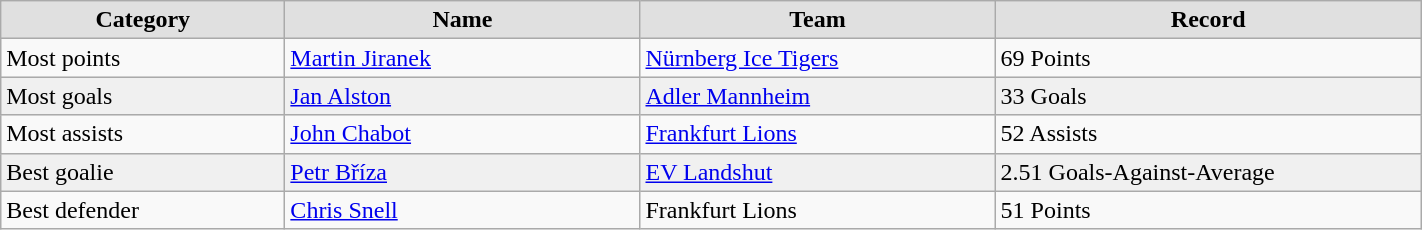<table class="wikitable" style="border: gray solid 1px; border-collapse: collapse;" width="75%">
<tr align="center" style="background:#e0e0e0; font-weight:bold;">
<td width="20%">Category</td>
<td width="25%">Name</td>
<td width="25%">Team</td>
<td width="30%">Record</td>
</tr>
<tr>
<td>Most points</td>
<td><a href='#'>Martin Jiranek</a></td>
<td><a href='#'>Nürnberg Ice Tigers</a></td>
<td>69 Points</td>
</tr>
<tr bgcolor="#f0f0f0">
<td>Most goals</td>
<td><a href='#'>Jan Alston</a></td>
<td><a href='#'>Adler Mannheim</a></td>
<td>33 Goals</td>
</tr>
<tr>
<td>Most assists</td>
<td><a href='#'>John Chabot</a></td>
<td><a href='#'>Frankfurt Lions</a></td>
<td>52 Assists</td>
</tr>
<tr bgcolor="#f0f0f0">
<td>Best goalie</td>
<td><a href='#'>Petr Bříza</a></td>
<td><a href='#'>EV Landshut</a></td>
<td>2.51 Goals-Against-Average</td>
</tr>
<tr>
<td>Best defender</td>
<td><a href='#'>Chris Snell</a></td>
<td>Frankfurt Lions</td>
<td>51 Points</td>
</tr>
</table>
